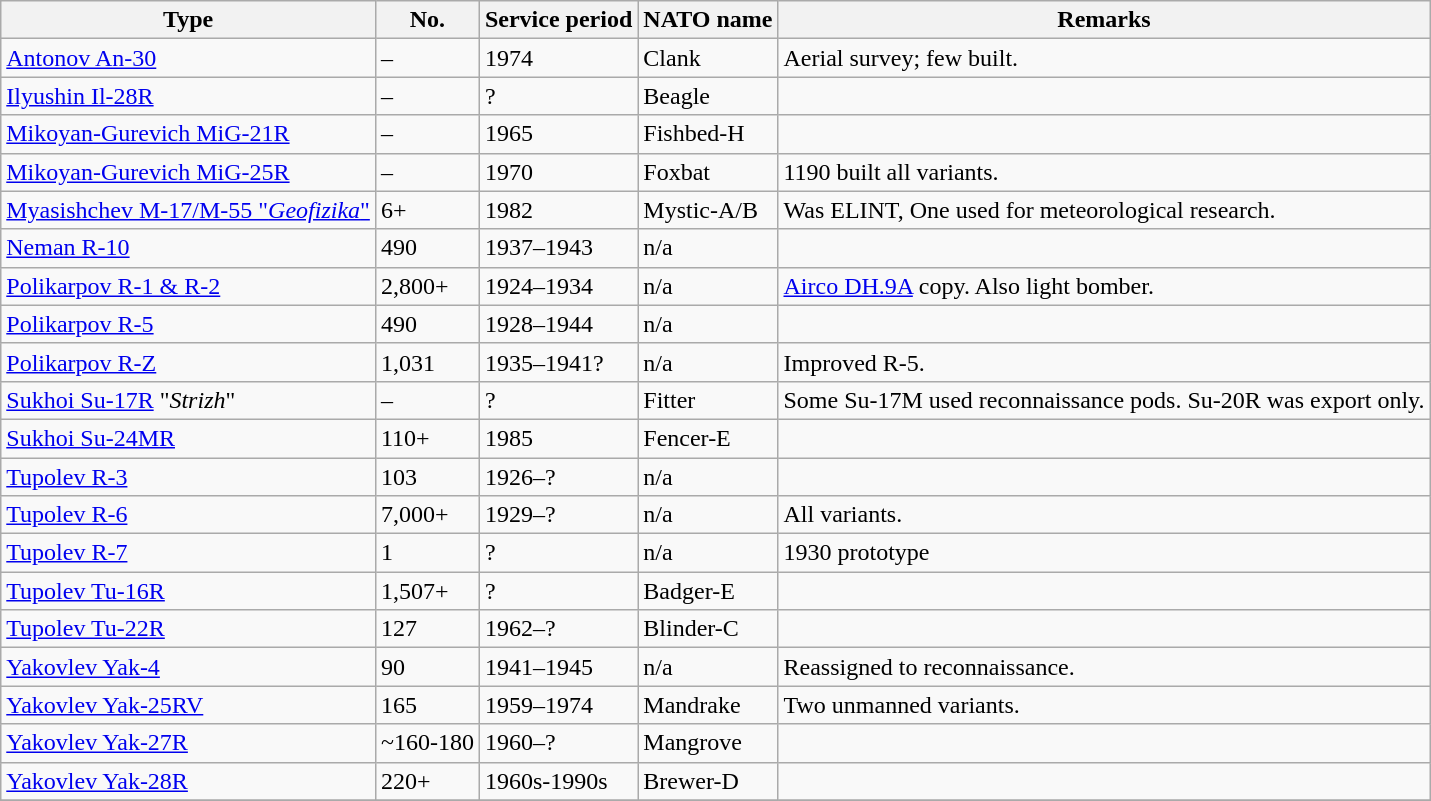<table class="wikitable sortable">
<tr>
<th>Type</th>
<th>No.</th>
<th>Service period</th>
<th>NATO name</th>
<th>Remarks</th>
</tr>
<tr>
<td><a href='#'>Antonov An-30</a></td>
<td>–</td>
<td>1974</td>
<td>Clank</td>
<td>Aerial survey; few built.</td>
</tr>
<tr>
<td><a href='#'>Ilyushin Il-28R</a></td>
<td>–</td>
<td>?</td>
<td>Beagle</td>
<td></td>
</tr>
<tr>
<td><a href='#'>Mikoyan-Gurevich MiG-21R</a></td>
<td>–</td>
<td>1965</td>
<td>Fishbed-H</td>
<td></td>
</tr>
<tr>
<td><a href='#'>Mikoyan-Gurevich MiG-25R</a></td>
<td>–</td>
<td>1970</td>
<td>Foxbat</td>
<td>1190 built all variants.</td>
</tr>
<tr>
<td><a href='#'>Myasishchev M-17/M-55 "<em>Geofizika</em>"</a></td>
<td>6+</td>
<td>1982</td>
<td>Mystic-A/B</td>
<td>Was ELINT, One used for meteorological research.</td>
</tr>
<tr>
<td><a href='#'>Neman R-10</a></td>
<td>490</td>
<td>1937–1943</td>
<td>n/a</td>
<td></td>
</tr>
<tr>
<td><a href='#'>Polikarpov R-1 & R-2</a></td>
<td>2,800+</td>
<td>1924–1934</td>
<td>n/a</td>
<td><a href='#'>Airco DH.9A</a> copy. Also light bomber.</td>
</tr>
<tr>
<td><a href='#'>Polikarpov R-5</a></td>
<td>490</td>
<td>1928–1944</td>
<td>n/a</td>
<td></td>
</tr>
<tr>
<td><a href='#'>Polikarpov R-Z</a></td>
<td>1,031</td>
<td>1935–1941?</td>
<td>n/a</td>
<td>Improved R-5.</td>
</tr>
<tr>
<td><a href='#'>Sukhoi Su-17R</a> "<em>Strizh</em>"</td>
<td>–</td>
<td>?</td>
<td>Fitter</td>
<td>Some Su-17M used reconnaissance pods. Su-20R was export only.</td>
</tr>
<tr>
<td><a href='#'>Sukhoi Su-24MR</a></td>
<td>110+</td>
<td>1985</td>
<td>Fencer-E</td>
<td></td>
</tr>
<tr>
<td><a href='#'>Tupolev R-3</a></td>
<td>103</td>
<td>1926–?</td>
<td>n/a</td>
<td></td>
</tr>
<tr>
<td><a href='#'>Tupolev R-6</a></td>
<td>7,000+</td>
<td>1929–?</td>
<td>n/a</td>
<td>All variants.</td>
</tr>
<tr>
<td><a href='#'>Tupolev R-7</a></td>
<td>1</td>
<td>?</td>
<td>n/a</td>
<td>1930 prototype</td>
</tr>
<tr>
<td><a href='#'>Tupolev Tu-16R</a></td>
<td>1,507+</td>
<td>?</td>
<td>Badger-E</td>
<td></td>
</tr>
<tr>
<td><a href='#'>Tupolev Tu-22R</a></td>
<td>127</td>
<td>1962–?</td>
<td>Blinder-C</td>
<td></td>
</tr>
<tr>
<td><a href='#'>Yakovlev Yak-4</a></td>
<td>90</td>
<td>1941–1945</td>
<td>n/a</td>
<td>Reassigned to reconnaissance.</td>
</tr>
<tr>
<td><a href='#'>Yakovlev Yak-25RV</a></td>
<td>165</td>
<td>1959–1974</td>
<td>Mandrake</td>
<td>Two unmanned variants.</td>
</tr>
<tr>
<td><a href='#'>Yakovlev Yak-27R</a></td>
<td>~160-180</td>
<td>1960–?</td>
<td>Mangrove</td>
<td></td>
</tr>
<tr>
<td><a href='#'>Yakovlev Yak-28R</a></td>
<td>220+</td>
<td>1960s-1990s</td>
<td>Brewer-D</td>
<td></td>
</tr>
<tr>
</tr>
</table>
